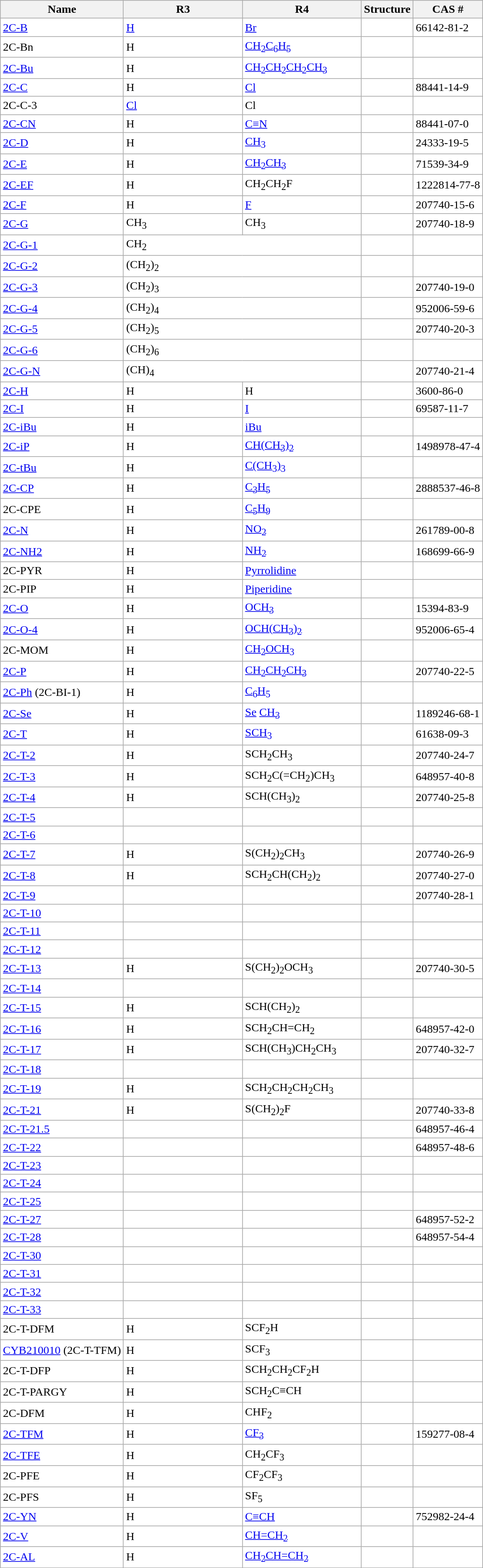<table class="wikitable sticky-header" style="background: #FFFFFF">
<tr>
<th>Name</th>
<th style="width:10em">R3</th>
<th style="width:10em">R4</th>
<th>Structure</th>
<th>CAS #</th>
</tr>
<tr>
<td><a href='#'>2C-B</a></td>
<td><a href='#'>H</a></td>
<td><a href='#'>Br</a></td>
<td></td>
<td>66142-81-2</td>
</tr>
<tr>
<td>2C-Bn</td>
<td>H</td>
<td><a href='#'>CH<sub>2</sub>C<sub>6</sub>H<sub>5</sub></a></td>
<td></td>
<td></td>
</tr>
<tr>
<td><a href='#'>2C-Bu</a></td>
<td>H</td>
<td><a href='#'>CH<sub>2</sub>CH<sub>2</sub>CH<sub>2</sub>CH<sub>3</sub></a></td>
<td></td>
<td></td>
</tr>
<tr>
<td><a href='#'>2C-C</a></td>
<td>H</td>
<td><a href='#'>Cl</a></td>
<td></td>
<td>88441-14-9</td>
</tr>
<tr>
<td>2C-C-3 </td>
<td><a href='#'>Cl</a></td>
<td>Cl</td>
<td></td>
<td></td>
</tr>
<tr>
<td><a href='#'>2C-CN</a></td>
<td>H</td>
<td><a href='#'>C≡N</a></td>
<td></td>
<td>88441-07-0</td>
</tr>
<tr>
<td><a href='#'>2C-D</a></td>
<td>H</td>
<td><a href='#'>CH<sub>3</sub></a></td>
<td></td>
<td>24333-19-5</td>
</tr>
<tr>
<td><a href='#'>2C-E</a></td>
<td>H</td>
<td><a href='#'>CH<sub>2</sub>CH<sub>3</sub></a></td>
<td></td>
<td>71539-34-9</td>
</tr>
<tr>
<td><a href='#'>2C-EF</a></td>
<td>H</td>
<td>CH<sub>2</sub>CH<sub>2</sub>F</td>
<td></td>
<td>1222814-77-8</td>
</tr>
<tr>
<td><a href='#'>2C-F</a></td>
<td>H</td>
<td><a href='#'>F</a></td>
<td></td>
<td>207740-15-6</td>
</tr>
<tr>
<td><a href='#'>2C-G</a></td>
<td>CH<sub>3</sub></td>
<td>CH<sub>3</sub></td>
<td></td>
<td>207740-18-9</td>
</tr>
<tr>
<td><a href='#'>2C-G-1</a></td>
<td colspan=2>CH<sub>2</sub></td>
<td></td>
<td></td>
</tr>
<tr>
<td><a href='#'>2C-G-2</a></td>
<td colspan=2>(CH<sub>2</sub>)<sub>2</sub></td>
<td></td>
<td></td>
</tr>
<tr>
<td><a href='#'>2C-G-3</a></td>
<td colspan=2>(CH<sub>2</sub>)<sub>3</sub></td>
<td></td>
<td>207740-19-0</td>
</tr>
<tr>
<td><a href='#'>2C-G-4</a></td>
<td colspan=2>(CH<sub>2</sub>)<sub>4</sub></td>
<td></td>
<td>952006-59-6</td>
</tr>
<tr>
<td><a href='#'>2C-G-5</a></td>
<td colspan=2>(CH<sub>2</sub>)<sub>5</sub></td>
<td></td>
<td>207740-20-3</td>
</tr>
<tr>
<td><a href='#'>2C-G-6</a></td>
<td colspan=2>(CH<sub>2</sub>)<sub>6</sub></td>
<td></td>
<td></td>
</tr>
<tr>
<td><a href='#'>2C-G-N</a></td>
<td colspan=2>(CH)<sub>4</sub></td>
<td></td>
<td>207740-21-4</td>
</tr>
<tr>
<td><a href='#'>2C-H</a></td>
<td>H</td>
<td>H</td>
<td></td>
<td>3600-86-0</td>
</tr>
<tr>
<td><a href='#'>2C-I</a></td>
<td>H</td>
<td><a href='#'>I</a></td>
<td></td>
<td>69587-11-7</td>
</tr>
<tr>
<td><a href='#'>2C-iBu</a></td>
<td>H</td>
<td><a href='#'>iBu</a></td>
<td></td>
<td></td>
</tr>
<tr>
<td><a href='#'>2C-iP</a></td>
<td>H</td>
<td><a href='#'>CH(CH<sub>3</sub>)<sub>2</sub></a></td>
<td></td>
<td>1498978-47-4</td>
</tr>
<tr>
<td><a href='#'>2C-tBu</a></td>
<td>H</td>
<td><a href='#'>C(CH<sub>3</sub>)<sub>3</sub></a></td>
<td></td>
<td></td>
</tr>
<tr>
<td><a href='#'>2C-CP</a></td>
<td>H</td>
<td><a href='#'>C<sub>3</sub>H<sub>5</sub></a></td>
<td></td>
<td>2888537-46-8</td>
</tr>
<tr>
<td>2C-CPE</td>
<td>H</td>
<td><a href='#'>C<sub>5</sub>H<sub>9</sub></a></td>
<td></td>
<td></td>
</tr>
<tr>
<td><a href='#'>2C-N</a></td>
<td>H</td>
<td><a href='#'>NO<sub>2</sub></a></td>
<td></td>
<td>261789-00-8</td>
</tr>
<tr>
<td><a href='#'>2C-NH2</a></td>
<td>H</td>
<td><a href='#'>NH<sub>2</sub></a></td>
<td></td>
<td>168699-66-9</td>
</tr>
<tr>
<td>2C-PYR</td>
<td>H</td>
<td><a href='#'>Pyrrolidine</a></td>
<td></td>
<td></td>
</tr>
<tr>
<td>2C-PIP</td>
<td>H</td>
<td><a href='#'>Piperidine</a></td>
<td></td>
<td></td>
</tr>
<tr>
<td><a href='#'>2C-O</a></td>
<td>H</td>
<td><a href='#'>OCH<sub>3</sub></a></td>
<td></td>
<td>15394-83-9</td>
</tr>
<tr>
<td><a href='#'>2C-O-4</a></td>
<td>H</td>
<td><a href='#'>OCH(CH<sub>3</sub>)<sub>2</sub></a></td>
<td></td>
<td>952006-65-4</td>
</tr>
<tr>
<td>2C-MOM </td>
<td>H</td>
<td><a href='#'>CH<sub>2</sub>OCH<sub>3</sub></a></td>
<td></td>
<td></td>
</tr>
<tr>
<td><a href='#'>2C-P</a></td>
<td>H</td>
<td><a href='#'>CH<sub>2</sub>CH<sub>2</sub>CH<sub>3</sub></a></td>
<td></td>
<td>207740-22-5</td>
</tr>
<tr>
<td><a href='#'>2C-Ph</a> (2C-BI-1)</td>
<td>H</td>
<td><a href='#'>C<sub>6</sub>H<sub>5</sub></a></td>
<td></td>
<td></td>
</tr>
<tr>
<td><a href='#'>2C-Se</a></td>
<td>H</td>
<td><a href='#'>Se</a> <a href='#'>CH<sub>3</sub></a></td>
<td></td>
<td>1189246-68-1</td>
</tr>
<tr>
<td><a href='#'>2C-T</a></td>
<td>H</td>
<td><a href='#'>SCH<sub>3</sub></a></td>
<td></td>
<td>61638-09-3</td>
</tr>
<tr>
<td><a href='#'>2C-T-2</a></td>
<td>H</td>
<td>SCH<sub>2</sub>CH<sub>3</sub></td>
<td></td>
<td>207740-24-7</td>
</tr>
<tr>
<td><a href='#'>2C-T-3</a></td>
<td>H</td>
<td>SCH<sub>2</sub>C(=CH<sub>2</sub>)CH<sub>3</sub></td>
<td></td>
<td>648957-40-8</td>
</tr>
<tr>
<td><a href='#'>2C-T-4</a></td>
<td>H</td>
<td>SCH(CH<sub>3</sub>)<sub>2</sub></td>
<td></td>
<td>207740-25-8</td>
</tr>
<tr>
<td><a href='#'>2C-T-5</a></td>
<td></td>
<td></td>
<td></td>
<td></td>
</tr>
<tr>
<td><a href='#'>2C-T-6</a></td>
<td></td>
<td></td>
<td></td>
<td></td>
</tr>
<tr>
<td><a href='#'>2C-T-7</a></td>
<td>H</td>
<td>S(CH<sub>2</sub>)<sub>2</sub>CH<sub>3</sub></td>
<td></td>
<td>207740-26-9</td>
</tr>
<tr>
<td><a href='#'>2C-T-8</a></td>
<td>H</td>
<td>SCH<sub>2</sub>CH(CH<sub>2</sub>)<sub>2</sub></td>
<td></td>
<td>207740-27-0</td>
</tr>
<tr>
<td><a href='#'>2C-T-9</a></td>
<td></td>
<td></td>
<td></td>
<td>207740-28-1</td>
</tr>
<tr>
<td><a href='#'>2C-T-10</a></td>
<td></td>
<td></td>
<td></td>
<td></td>
</tr>
<tr>
<td><a href='#'>2C-T-11</a></td>
<td></td>
<td></td>
<td></td>
<td></td>
</tr>
<tr>
<td><a href='#'>2C-T-12</a></td>
<td></td>
<td></td>
<td></td>
<td></td>
</tr>
<tr>
<td><a href='#'>2C-T-13</a></td>
<td>H</td>
<td>S(CH<sub>2</sub>)<sub>2</sub>OCH<sub>3</sub></td>
<td></td>
<td>207740-30-5</td>
</tr>
<tr>
<td><a href='#'>2C-T-14</a></td>
<td></td>
<td></td>
<td></td>
<td></td>
</tr>
<tr>
<td><a href='#'>2C-T-15</a></td>
<td>H</td>
<td>SCH(CH<sub>2</sub>)<sub>2</sub></td>
<td></td>
<td></td>
</tr>
<tr>
<td><a href='#'>2C-T-16</a></td>
<td>H</td>
<td>SCH<sub>2</sub>CH=CH<sub>2</sub></td>
<td></td>
<td>648957-42-0</td>
</tr>
<tr>
<td><a href='#'>2C-T-17</a></td>
<td>H</td>
<td>SCH(CH<sub>3</sub>)CH<sub>2</sub>CH<sub>3</sub></td>
<td></td>
<td>207740-32-7</td>
</tr>
<tr>
<td><a href='#'>2C-T-18</a></td>
<td></td>
<td></td>
<td></td>
<td></td>
</tr>
<tr>
<td><a href='#'>2C-T-19</a></td>
<td>H</td>
<td>SCH<sub>2</sub>CH<sub>2</sub>CH<sub>2</sub>CH<sub>3</sub></td>
<td></td>
<td></td>
</tr>
<tr>
<td><a href='#'>2C-T-21</a></td>
<td>H</td>
<td>S(CH<sub>2</sub>)<sub>2</sub>F</td>
<td></td>
<td>207740-33-8</td>
</tr>
<tr>
<td><a href='#'>2C-T-21.5</a></td>
<td></td>
<td></td>
<td></td>
<td>648957-46-4</td>
</tr>
<tr>
<td><a href='#'>2C-T-22</a></td>
<td></td>
<td></td>
<td></td>
<td>648957-48-6</td>
</tr>
<tr>
<td><a href='#'>2C-T-23</a></td>
<td></td>
<td></td>
<td></td>
<td></td>
</tr>
<tr>
<td><a href='#'>2C-T-24</a></td>
<td></td>
<td></td>
<td></td>
<td></td>
</tr>
<tr>
<td><a href='#'>2C-T-25</a></td>
<td></td>
<td></td>
<td></td>
<td></td>
</tr>
<tr>
<td><a href='#'>2C-T-27</a></td>
<td></td>
<td></td>
<td></td>
<td>648957-52-2</td>
</tr>
<tr>
<td><a href='#'>2C-T-28</a></td>
<td></td>
<td></td>
<td></td>
<td>648957-54-4</td>
</tr>
<tr>
<td><a href='#'>2C-T-30</a></td>
<td></td>
<td></td>
<td></td>
<td></td>
</tr>
<tr>
<td><a href='#'>2C-T-31</a></td>
<td></td>
<td></td>
<td></td>
<td></td>
</tr>
<tr>
<td><a href='#'>2C-T-32</a></td>
<td></td>
<td></td>
<td></td>
<td></td>
</tr>
<tr>
<td><a href='#'>2C-T-33</a></td>
<td></td>
<td></td>
<td></td>
<td></td>
</tr>
<tr>
<td>2C-T-DFM</td>
<td>H</td>
<td>SCF<sub>2</sub>H</td>
<td></td>
<td></td>
</tr>
<tr>
<td><a href='#'>CYB210010</a> (2C-T-TFM)</td>
<td>H</td>
<td>SCF<sub>3</sub></td>
<td></td>
<td></td>
</tr>
<tr>
<td>2C-T-DFP</td>
<td>H</td>
<td>SCH<sub>2</sub>CH<sub>2</sub>CF<sub>2</sub>H</td>
<td></td>
<td></td>
</tr>
<tr>
<td>2C-T-PARGY</td>
<td>H</td>
<td>SCH<sub>2</sub>C≡CH</td>
<td></td>
<td></td>
</tr>
<tr>
<td>2C-DFM </td>
<td>H</td>
<td>CHF<sub>2</sub></td>
<td></td>
<td></td>
</tr>
<tr>
<td><a href='#'>2C-TFM</a></td>
<td>H</td>
<td><a href='#'>CF<sub>3</sub></a></td>
<td></td>
<td>159277-08-4</td>
</tr>
<tr>
<td><a href='#'>2C-TFE</a></td>
<td>H</td>
<td>CH<sub>2</sub>CF<sub>3</sub></td>
<td></td>
<td></td>
</tr>
<tr>
<td>2C-PFE</td>
<td>H</td>
<td>CF<sub>2</sub>CF<sub>3</sub></td>
<td></td>
<td></td>
</tr>
<tr>
<td>2C-PFS</td>
<td>H</td>
<td>SF<sub>5</sub></td>
<td></td>
<td></td>
</tr>
<tr>
<td><a href='#'>2C-YN</a></td>
<td>H</td>
<td><a href='#'>C≡CH</a></td>
<td></td>
<td>752982-24-4</td>
</tr>
<tr>
<td><a href='#'>2C-V</a></td>
<td>H</td>
<td><a href='#'>CH=CH<sub>2</sub></a></td>
<td></td>
<td></td>
</tr>
<tr>
<td><a href='#'>2C-AL</a></td>
<td>H</td>
<td><a href='#'>CH<sub>2</sub>CH=CH<sub>2</sub></a></td>
<td></td>
<td></td>
</tr>
<tr>
</tr>
</table>
